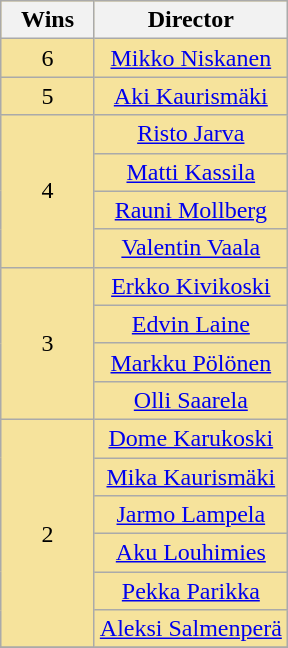<table class="wikitable" style="text-align: center; background: #f6e39c;">
<tr>
<th scope="col" width="55">Wins</th>
<th scope="col">Director</th>
</tr>
<tr>
<td>6</td>
<td><a href='#'>Mikko Niskanen</a></td>
</tr>
<tr>
<td>5</td>
<td><a href='#'>Aki Kaurismäki</a></td>
</tr>
<tr>
<td rowspan=4>4</td>
<td><a href='#'>Risto Jarva</a></td>
</tr>
<tr>
<td><a href='#'>Matti Kassila</a></td>
</tr>
<tr>
<td><a href='#'>Rauni Mollberg</a></td>
</tr>
<tr>
<td><a href='#'>Valentin Vaala</a></td>
</tr>
<tr>
<td rowspan=4>3</td>
<td><a href='#'>Erkko Kivikoski</a></td>
</tr>
<tr>
<td><a href='#'>Edvin Laine</a></td>
</tr>
<tr>
<td><a href='#'>Markku Pölönen</a></td>
</tr>
<tr>
<td><a href='#'>Olli Saarela</a></td>
</tr>
<tr>
<td rowspan=6>2</td>
<td><a href='#'>Dome Karukoski</a></td>
</tr>
<tr>
<td><a href='#'>Mika Kaurismäki</a></td>
</tr>
<tr>
<td><a href='#'>Jarmo Lampela</a></td>
</tr>
<tr>
<td><a href='#'>Aku Louhimies</a></td>
</tr>
<tr>
<td><a href='#'>Pekka Parikka</a></td>
</tr>
<tr>
<td><a href='#'>Aleksi Salmenperä</a></td>
</tr>
<tr>
</tr>
</table>
